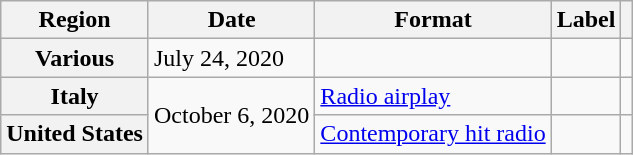<table class="wikitable plainrowheaders unsortable">
<tr>
<th scope="col">Region</th>
<th scope="col">Date</th>
<th scope="col">Format</th>
<th scope="col">Label</th>
<th scope="col"></th>
</tr>
<tr>
<th scope="row">Various</th>
<td>July 24, 2020</td>
<td></td>
<td></td>
<td style="text-align:center;"></td>
</tr>
<tr>
<th scope="row">Italy</th>
<td rowspan="2">October 6, 2020</td>
<td><a href='#'>Radio airplay</a></td>
<td></td>
<td style="text-align:center;"></td>
</tr>
<tr>
<th scope="row">United States</th>
<td><a href='#'>Contemporary hit radio</a></td>
<td></td>
<td style="text-align:center;"></td>
</tr>
</table>
